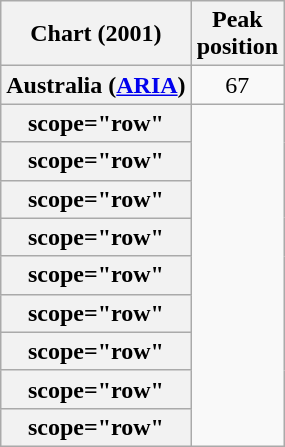<table class="wikitable sortable plainrowheaders" style="text-align:center">
<tr>
<th scope="col">Chart (2001)</th>
<th scope="col">Peak<br>position</th>
</tr>
<tr>
<th scope="row">Australia (<a href='#'>ARIA</a>)</th>
<td>67</td>
</tr>
<tr>
<th>scope="row"</th>
</tr>
<tr>
<th>scope="row"</th>
</tr>
<tr>
<th>scope="row"</th>
</tr>
<tr>
<th>scope="row"</th>
</tr>
<tr>
<th>scope="row"</th>
</tr>
<tr>
<th>scope="row"</th>
</tr>
<tr>
<th>scope="row"</th>
</tr>
<tr>
<th>scope="row"</th>
</tr>
<tr>
<th>scope="row"</th>
</tr>
</table>
